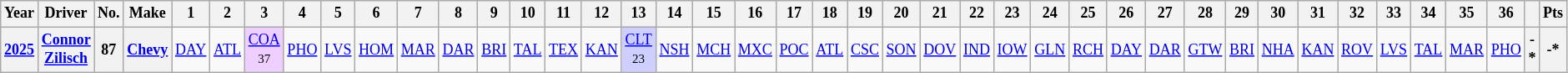<table class="wikitable" style="text-align:center; font-size:75%">
<tr>
<th>Year</th>
<th>Driver</th>
<th>No.</th>
<th>Make</th>
<th>1</th>
<th>2</th>
<th>3</th>
<th>4</th>
<th>5</th>
<th>6</th>
<th>7</th>
<th>8</th>
<th>9</th>
<th>10</th>
<th>11</th>
<th>12</th>
<th>13</th>
<th>14</th>
<th>15</th>
<th>16</th>
<th>17</th>
<th>18</th>
<th>19</th>
<th>20</th>
<th>21</th>
<th>22</th>
<th>23</th>
<th>24</th>
<th>25</th>
<th>26</th>
<th>27</th>
<th>28</th>
<th>29</th>
<th>30</th>
<th>31</th>
<th>32</th>
<th>33</th>
<th>34</th>
<th>35</th>
<th>36</th>
<th></th>
<th>Pts</th>
</tr>
<tr>
<th><a href='#'>2025</a></th>
<th><a href='#'>Connor Zilisch</a></th>
<th>87</th>
<th><a href='#'>Chevy</a></th>
<td><a href='#'>DAY</a></td>
<td><a href='#'>ATL</a></td>
<td style="background:#EFCFFF;"><a href='#'>COA</a><br><small>37</small></td>
<td><a href='#'>PHO</a></td>
<td><a href='#'>LVS</a></td>
<td><a href='#'>HOM</a></td>
<td><a href='#'>MAR</a></td>
<td><a href='#'>DAR</a></td>
<td><a href='#'>BRI</a></td>
<td><a href='#'>TAL</a></td>
<td><a href='#'>TEX</a></td>
<td><a href='#'>KAN</a></td>
<td style="background:#CFCFFF;"><a href='#'>CLT</a><br><small>23</small></td>
<td><a href='#'>NSH</a></td>
<td><a href='#'>MCH</a></td>
<td><a href='#'>MXC</a></td>
<td><a href='#'>POC</a></td>
<td><a href='#'>ATL</a></td>
<td><a href='#'>CSC</a></td>
<td><a href='#'>SON</a></td>
<td><a href='#'>DOV</a></td>
<td><a href='#'>IND</a></td>
<td><a href='#'>IOW</a></td>
<td><a href='#'>GLN</a></td>
<td><a href='#'>RCH</a></td>
<td><a href='#'>DAY</a></td>
<td><a href='#'>DAR</a></td>
<td><a href='#'>GTW</a></td>
<td><a href='#'>BRI</a></td>
<td><a href='#'>NHA</a></td>
<td><a href='#'>KAN</a></td>
<td><a href='#'>ROV</a></td>
<td><a href='#'>LVS</a></td>
<td><a href='#'>TAL</a></td>
<td><a href='#'>MAR</a></td>
<td><a href='#'>PHO</a></td>
<th>-*</th>
<th>-*</th>
</tr>
</table>
